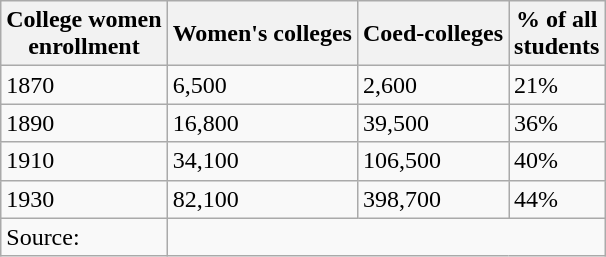<table class="wikitable">
<tr>
<th>College women <br>enrollment</th>
<th>Women's colleges</th>
<th>Coed-colleges</th>
<th>% of all <br>students</th>
</tr>
<tr>
<td>1870</td>
<td>6,500</td>
<td>2,600</td>
<td>21%</td>
</tr>
<tr>
<td>1890</td>
<td>16,800</td>
<td>39,500</td>
<td>36%</td>
</tr>
<tr>
<td>1910</td>
<td>34,100</td>
<td>106,500</td>
<td>40%</td>
</tr>
<tr>
<td>1930</td>
<td>82,100</td>
<td>398,700</td>
<td>44%</td>
</tr>
<tr>
<td>Source:</td>
</tr>
</table>
